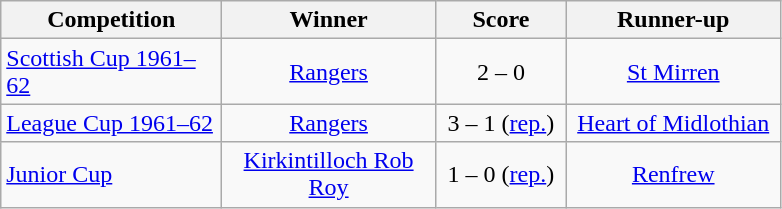<table class="wikitable" style="text-align: center;">
<tr>
<th width=140>Competition</th>
<th width=135>Winner</th>
<th width=80>Score</th>
<th width=135>Runner-up</th>
</tr>
<tr>
<td align=left><a href='#'>Scottish Cup 1961–62</a></td>
<td><a href='#'>Rangers</a></td>
<td align=center>2 – 0</td>
<td><a href='#'>St Mirren</a></td>
</tr>
<tr>
<td align=left><a href='#'>League Cup 1961–62</a></td>
<td><a href='#'>Rangers</a></td>
<td align=center>3 – 1 (<a href='#'>rep.</a>)</td>
<td><a href='#'>Heart of Midlothian</a></td>
</tr>
<tr>
<td align=left><a href='#'>Junior Cup</a></td>
<td><a href='#'>Kirkintilloch Rob Roy</a></td>
<td align=center>1 – 0 (<a href='#'>rep.</a>)</td>
<td><a href='#'>Renfrew</a></td>
</tr>
</table>
